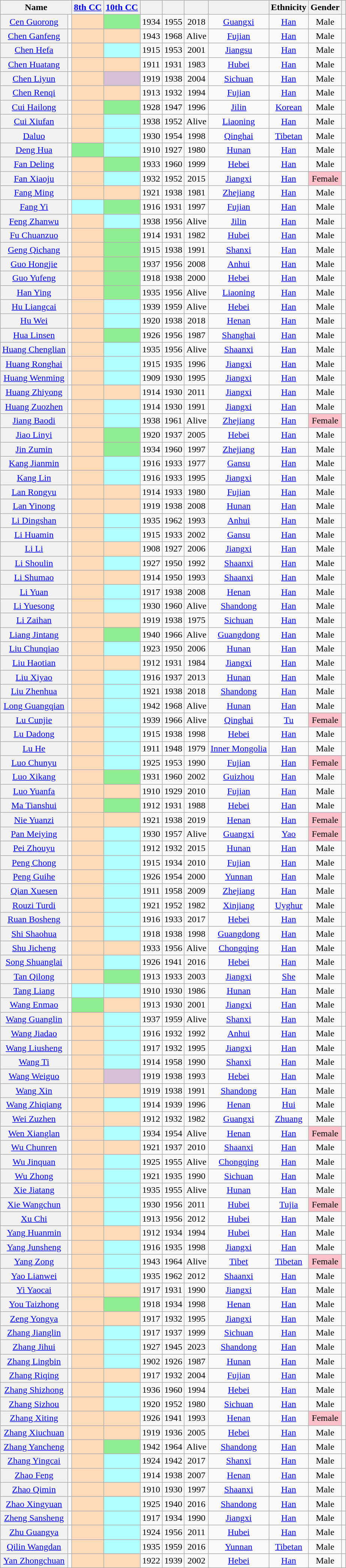<table class="wikitable sortable" style=text-align:center>
<tr>
<th scope=col colspan="2">Name</th>
<th scope="col"><a href='#'>8th CC</a></th>
<th scope="col"><a href='#'>10th CC</a></th>
<th scope="col"></th>
<th scope="col"></th>
<th scope="col"></th>
<th scope="col"></th>
<th scope="col">Ethnicity</th>
<th scope="col">Gender</th>
<th scope="col" class="unsortable"></th>
</tr>
<tr>
<th align="center" scope="row" style="font-weight:normal;"><a href='#'>Cen Guorong</a></th>
<td></td>
<td bgcolor = PeachPuff></td>
<td bgcolor = LightGreen></td>
<td>1934</td>
<td>1955</td>
<td>2018</td>
<td><a href='#'>Guangxi</a></td>
<td><a href='#'>Han</a></td>
<td>Male</td>
<td></td>
</tr>
<tr>
<th align="center" scope="row" style="font-weight:normal;"><a href='#'>Chen Ganfeng</a></th>
<td></td>
<td bgcolor = PeachPuff></td>
<td bgcolor = PeachPuff></td>
<td>1943</td>
<td>1968</td>
<td>Alive</td>
<td><a href='#'>Fujian</a></td>
<td><a href='#'>Han</a></td>
<td>Male</td>
<td></td>
</tr>
<tr>
<th align="center" scope="row" style="font-weight:normal;"><a href='#'>Chen Hefa</a></th>
<td></td>
<td bgcolor = PeachPuff></td>
<td bgcolor = #B2FFFF></td>
<td>1915</td>
<td>1953</td>
<td>2001</td>
<td><a href='#'>Jiangsu</a></td>
<td><a href='#'>Han</a></td>
<td>Male</td>
<td></td>
</tr>
<tr>
<th align="center" scope="row" style="font-weight:normal;"><a href='#'>Chen Huatang</a></th>
<td></td>
<td bgcolor = PeachPuff></td>
<td bgcolor = PeachPuff></td>
<td>1911</td>
<td>1931</td>
<td>1983</td>
<td><a href='#'>Hubei</a></td>
<td><a href='#'>Han</a></td>
<td>Male</td>
<td></td>
</tr>
<tr>
<th align="center" scope="row" style="font-weight:normal;"><a href='#'>Chen Liyun</a></th>
<td></td>
<td bgcolor = PeachPuff></td>
<td bgcolor = Thistle></td>
<td>1919</td>
<td>1938</td>
<td>2004</td>
<td><a href='#'>Sichuan</a></td>
<td><a href='#'>Han</a></td>
<td>Male</td>
<td></td>
</tr>
<tr>
<th align="center" scope="row" style="font-weight:normal;"><a href='#'>Chen Renqi</a></th>
<td></td>
<td bgcolor = PeachPuff></td>
<td bgcolor = PeachPuff></td>
<td>1913</td>
<td>1932</td>
<td>1994</td>
<td><a href='#'>Fujian</a></td>
<td><a href='#'>Han</a></td>
<td>Male</td>
<td></td>
</tr>
<tr>
<th align="center" scope="row" style="font-weight:normal;"><a href='#'>Cui Hailong</a></th>
<td></td>
<td bgcolor = PeachPuff></td>
<td bgcolor = LightGreen></td>
<td>1928</td>
<td>1947</td>
<td>1996</td>
<td><a href='#'>Jilin</a></td>
<td><a href='#'>Korean</a></td>
<td>Male</td>
<td></td>
</tr>
<tr>
<th align="center" scope="row" style="font-weight:normal;"><a href='#'>Cui Xiufan</a></th>
<td></td>
<td bgcolor = PeachPuff></td>
<td bgcolor = #B2FFFF></td>
<td>1938</td>
<td>1952</td>
<td>Alive</td>
<td><a href='#'>Liaoning</a></td>
<td><a href='#'>Han</a></td>
<td>Male</td>
<td></td>
</tr>
<tr>
<th align="center" scope="row" style="font-weight:normal;"><a href='#'>Daluo</a></th>
<td></td>
<td bgcolor = PeachPuff></td>
<td bgcolor = #B2FFFF></td>
<td>1930</td>
<td>1954</td>
<td>1998</td>
<td><a href='#'>Qinghai</a></td>
<td><a href='#'>Tibetan</a></td>
<td>Male</td>
<td></td>
</tr>
<tr>
<th align="center" scope="row" style="font-weight:normal;"><a href='#'>Deng Hua</a></th>
<td></td>
<td bgcolor = LightGreen></td>
<td bgcolor = #B2FFFF></td>
<td>1910</td>
<td>1927</td>
<td>1980</td>
<td><a href='#'>Hunan</a></td>
<td><a href='#'>Han</a></td>
<td>Male</td>
<td></td>
</tr>
<tr>
<th align="center" scope="row" style="font-weight:normal;"><a href='#'>Fan Deling</a></th>
<td></td>
<td bgcolor = PeachPuff></td>
<td bgcolor = LightGreen></td>
<td>1933</td>
<td>1960</td>
<td>1999</td>
<td><a href='#'>Hebei</a></td>
<td><a href='#'>Han</a></td>
<td>Male</td>
<td></td>
</tr>
<tr>
<th align="center" scope="row" style="font-weight:normal;"><a href='#'>Fan Xiaoju</a></th>
<td></td>
<td bgcolor = PeachPuff></td>
<td bgcolor = #B2FFFF></td>
<td>1932</td>
<td>1952</td>
<td>2015</td>
<td><a href='#'>Jiangxi</a></td>
<td><a href='#'>Han</a></td>
<td style="background: Pink">Female</td>
<td></td>
</tr>
<tr>
<th align="center" scope="row" style="font-weight:normal;"><a href='#'>Fang Ming</a></th>
<td></td>
<td bgcolor = PeachPuff></td>
<td bgcolor = PeachPuff></td>
<td>1921</td>
<td>1938</td>
<td>1981</td>
<td><a href='#'>Zhejiang</a></td>
<td><a href='#'>Han</a></td>
<td>Male</td>
<td></td>
</tr>
<tr>
<th align="center" scope="row" style="font-weight:normal;"><a href='#'>Fang Yi</a></th>
<td></td>
<td bgcolor = #B2FFFF></td>
<td bgcolor = LightGreen></td>
<td>1916</td>
<td>1931</td>
<td>1997</td>
<td><a href='#'>Fujian</a></td>
<td><a href='#'>Han</a></td>
<td>Male</td>
<td></td>
</tr>
<tr>
<th align="center" scope="row" style="font-weight:normal;"><a href='#'>Feng Zhanwu</a></th>
<td></td>
<td bgcolor = PeachPuff></td>
<td bgcolor = #B2FFFF></td>
<td>1938</td>
<td>1956</td>
<td>Alive</td>
<td><a href='#'>Jilin</a></td>
<td><a href='#'>Han</a></td>
<td>Male</td>
<td></td>
</tr>
<tr>
<th align="center" scope="row" style="font-weight:normal;"><a href='#'>Fu Chuanzuo</a></th>
<td></td>
<td bgcolor = PeachPuff></td>
<td bgcolor = LightGreen></td>
<td>1914</td>
<td>1931</td>
<td>1982</td>
<td><a href='#'>Hubei</a></td>
<td><a href='#'>Han</a></td>
<td>Male</td>
<td></td>
</tr>
<tr>
<th align="center" scope="row" style="font-weight:normal;"><a href='#'>Geng Qichang</a></th>
<td></td>
<td bgcolor = PeachPuff></td>
<td bgcolor = LightGreen></td>
<td>1915</td>
<td>1938</td>
<td>1991</td>
<td><a href='#'>Shanxi</a></td>
<td><a href='#'>Han</a></td>
<td>Male</td>
<td></td>
</tr>
<tr>
<th align="center" scope="row" style="font-weight:normal;"><a href='#'>Guo Hongjie</a></th>
<td></td>
<td bgcolor = PeachPuff></td>
<td bgcolor = LightGreen></td>
<td>1937</td>
<td>1956</td>
<td>2008</td>
<td><a href='#'>Anhui</a></td>
<td><a href='#'>Han</a></td>
<td>Male</td>
<td></td>
</tr>
<tr>
<th align="center" scope="row" style="font-weight:normal;"><a href='#'>Guo Yufeng</a></th>
<td></td>
<td bgcolor = PeachPuff></td>
<td bgcolor = LightGreen></td>
<td>1918</td>
<td>1938</td>
<td>2000</td>
<td><a href='#'>Hebei</a></td>
<td><a href='#'>Han</a></td>
<td>Male</td>
<td></td>
</tr>
<tr>
<th align="center" scope="row" style="font-weight:normal;"><a href='#'>Han Ying</a></th>
<td></td>
<td bgcolor = PeachPuff></td>
<td bgcolor = LightGreen></td>
<td>1935</td>
<td>1956</td>
<td>Alive</td>
<td><a href='#'>Liaoning</a></td>
<td><a href='#'>Han</a></td>
<td>Male</td>
<td></td>
</tr>
<tr>
<th align="center" scope="row" style="font-weight:normal;"><a href='#'>Hu Liangcai</a></th>
<td></td>
<td bgcolor = PeachPuff></td>
<td bgcolor = #B2FFFF></td>
<td>1939</td>
<td>1959</td>
<td>Alive</td>
<td><a href='#'>Hebei</a></td>
<td><a href='#'>Han</a></td>
<td>Male</td>
<td></td>
</tr>
<tr>
<th align="center" scope="row" style="font-weight:normal;"><a href='#'>Hu Wei</a></th>
<td></td>
<td bgcolor = PeachPuff></td>
<td bgcolor = #B2FFFF></td>
<td>1920</td>
<td>1938</td>
<td>2018</td>
<td><a href='#'>Henan</a></td>
<td><a href='#'>Han</a></td>
<td>Male</td>
<td></td>
</tr>
<tr>
<th align="center" scope="row" style="font-weight:normal;"><a href='#'>Hua Linsen</a></th>
<td></td>
<td bgcolor = PeachPuff></td>
<td bgcolor = LightGreen></td>
<td>1926</td>
<td>1956</td>
<td>1987</td>
<td><a href='#'>Shanghai</a></td>
<td><a href='#'>Han</a></td>
<td>Male</td>
<td></td>
</tr>
<tr>
<th align="center" scope="row" style="font-weight:normal;"><a href='#'>Huang Chenglian</a></th>
<td></td>
<td bgcolor = PeachPuff></td>
<td bgcolor = #B2FFFF></td>
<td>1935</td>
<td>1956</td>
<td>Alive</td>
<td><a href='#'>Shaanxi</a></td>
<td><a href='#'>Han</a></td>
<td>Male</td>
<td></td>
</tr>
<tr>
<th align="center" scope="row" style="font-weight:normal;"><a href='#'>Huang Ronghai</a></th>
<td></td>
<td bgcolor = PeachPuff></td>
<td bgcolor = #B2FFFF></td>
<td>1915</td>
<td>1935</td>
<td>1996</td>
<td><a href='#'>Jiangxi</a></td>
<td><a href='#'>Han</a></td>
<td>Male</td>
<td></td>
</tr>
<tr>
<th align="center" scope="row" style="font-weight:normal;"><a href='#'>Huang Wenming</a></th>
<td></td>
<td bgcolor = PeachPuff></td>
<td bgcolor = #B2FFFF></td>
<td>1909</td>
<td>1930</td>
<td>1995</td>
<td><a href='#'>Jiangxi</a></td>
<td><a href='#'>Han</a></td>
<td>Male</td>
<td></td>
</tr>
<tr>
<th align="center" scope="row" style="font-weight:normal;"><a href='#'>Huang Zhiyong</a></th>
<td></td>
<td bgcolor = PeachPuff></td>
<td bgcolor = PeachPuff></td>
<td>1914</td>
<td>1930</td>
<td>2011</td>
<td><a href='#'>Jiangxi</a></td>
<td><a href='#'>Han</a></td>
<td>Male</td>
<td></td>
</tr>
<tr>
<th align="center" scope="row" style="font-weight:normal;"><a href='#'>Huang Zuozhen</a></th>
<td></td>
<td bgcolor = PeachPuff></td>
<td bgcolor = #B2FFFF></td>
<td>1914</td>
<td>1930</td>
<td>1991</td>
<td><a href='#'>Jiangxi</a></td>
<td><a href='#'>Han</a></td>
<td>Male</td>
<td></td>
</tr>
<tr>
<th align="center" scope="row" style="font-weight:normal;"><a href='#'>Jiang Baodi</a></th>
<td></td>
<td bgcolor = PeachPuff></td>
<td bgcolor = #B2FFFF></td>
<td>1938</td>
<td>1961</td>
<td>Alive</td>
<td><a href='#'>Zhejiang</a></td>
<td><a href='#'>Han</a></td>
<td style="background: Pink">Female</td>
<td></td>
</tr>
<tr>
<th align="center" scope="row" style="font-weight:normal;"><a href='#'>Jiao Linyi</a></th>
<td></td>
<td bgcolor = PeachPuff></td>
<td bgcolor = LightGreen></td>
<td>1920</td>
<td>1937</td>
<td>2005</td>
<td><a href='#'>Hebei</a></td>
<td><a href='#'>Han</a></td>
<td>Male</td>
<td></td>
</tr>
<tr>
<th align="center" scope="row" style="font-weight:normal;"><a href='#'>Jin Zumin</a></th>
<td></td>
<td bgcolor = PeachPuff></td>
<td bgcolor = LightGreen></td>
<td>1934</td>
<td>1960</td>
<td>1997</td>
<td><a href='#'>Zhejiang</a></td>
<td><a href='#'>Han</a></td>
<td>Male</td>
<td></td>
</tr>
<tr>
<th align="center" scope="row" style="font-weight:normal;"><a href='#'>Kang Jianmin</a></th>
<td></td>
<td bgcolor = PeachPuff></td>
<td bgcolor = #B2FFFF></td>
<td>1916</td>
<td>1933</td>
<td>1977</td>
<td><a href='#'>Gansu</a></td>
<td><a href='#'>Han</a></td>
<td>Male</td>
<td></td>
</tr>
<tr>
<th align="center" scope="row" style="font-weight:normal;"><a href='#'>Kang Lin</a></th>
<td></td>
<td bgcolor = PeachPuff></td>
<td bgcolor = #B2FFFF></td>
<td>1916</td>
<td>1933</td>
<td>1995</td>
<td><a href='#'>Jiangxi</a></td>
<td><a href='#'>Han</a></td>
<td>Male</td>
<td></td>
</tr>
<tr>
<th align="center" scope="row" style="font-weight:normal;"><a href='#'>Lan Rongyu</a></th>
<td></td>
<td bgcolor = PeachPuff></td>
<td bgcolor = PeachPuff></td>
<td>1914</td>
<td>1933</td>
<td>1980</td>
<td><a href='#'>Fujian</a></td>
<td><a href='#'>Han</a></td>
<td>Male</td>
<td></td>
</tr>
<tr>
<th align="center" scope="row" style="font-weight:normal;"><a href='#'>Lan Yinong</a></th>
<td></td>
<td bgcolor = PeachPuff></td>
<td bgcolor = PeachPuff></td>
<td>1919</td>
<td>1938</td>
<td>2008</td>
<td><a href='#'>Hunan</a></td>
<td><a href='#'>Han</a></td>
<td>Male</td>
<td></td>
</tr>
<tr>
<th align="center" scope="row" style="font-weight:normal;"><a href='#'>Li Dingshan</a></th>
<td></td>
<td bgcolor = PeachPuff></td>
<td bgcolor = #B2FFFF></td>
<td>1935</td>
<td>1962</td>
<td>1993</td>
<td><a href='#'>Anhui</a></td>
<td><a href='#'>Han</a></td>
<td>Male</td>
<td></td>
</tr>
<tr>
<th align="center" scope="row" style="font-weight:normal;"><a href='#'>Li Huamin</a></th>
<td></td>
<td bgcolor = PeachPuff></td>
<td bgcolor = #B2FFFF></td>
<td>1915</td>
<td>1933</td>
<td>2002</td>
<td><a href='#'>Gansu</a></td>
<td><a href='#'>Han</a></td>
<td>Male</td>
<td></td>
</tr>
<tr>
<th align="center" scope="row" style="font-weight:normal;"><a href='#'>Li Li</a></th>
<td></td>
<td bgcolor = PeachPuff></td>
<td bgcolor = PeachPuff></td>
<td>1908</td>
<td>1927</td>
<td>2006</td>
<td><a href='#'>Jiangxi</a></td>
<td><a href='#'>Han</a></td>
<td>Male</td>
<td></td>
</tr>
<tr>
<th align="center" scope="row" style="font-weight:normal;"><a href='#'>Li Shoulin</a></th>
<td></td>
<td bgcolor = PeachPuff></td>
<td bgcolor = #B2FFFF></td>
<td>1927</td>
<td>1950</td>
<td>1992</td>
<td><a href='#'>Shaanxi</a></td>
<td><a href='#'>Han</a></td>
<td>Male</td>
<td></td>
</tr>
<tr>
<th align="center" scope="row" style="font-weight:normal;"><a href='#'>Li Shumao</a></th>
<td></td>
<td bgcolor = PeachPuff></td>
<td bgcolor = PeachPuff></td>
<td>1914</td>
<td>1950</td>
<td>1993</td>
<td><a href='#'>Shaanxi</a></td>
<td><a href='#'>Han</a></td>
<td>Male</td>
<td></td>
</tr>
<tr>
<th align="center" scope="row" style="font-weight:normal;"><a href='#'>Li Yuan</a></th>
<td></td>
<td bgcolor = PeachPuff></td>
<td bgcolor = #B2FFFF></td>
<td>1917</td>
<td>1938</td>
<td>2008</td>
<td><a href='#'>Henan</a></td>
<td><a href='#'>Han</a></td>
<td>Male</td>
<td></td>
</tr>
<tr>
<th align="center" scope="row" style="font-weight:normal;"><a href='#'>Li Yuesong</a></th>
<td></td>
<td bgcolor = PeachPuff></td>
<td bgcolor = #B2FFFF></td>
<td>1930</td>
<td>1960</td>
<td>Alive</td>
<td><a href='#'>Shandong</a></td>
<td><a href='#'>Han</a></td>
<td>Male</td>
<td></td>
</tr>
<tr>
<th align="center" scope="row" style="font-weight:normal;"><a href='#'>Li Zaihan</a></th>
<td></td>
<td bgcolor = PeachPuff></td>
<td bgcolor = PeachPuff></td>
<td>1919</td>
<td>1938</td>
<td>1975</td>
<td><a href='#'>Sichuan</a></td>
<td><a href='#'>Han</a></td>
<td>Male</td>
<td></td>
</tr>
<tr>
<th align="center" scope="row" style="font-weight:normal;"><a href='#'>Liang Jintang</a></th>
<td></td>
<td bgcolor = PeachPuff></td>
<td bgcolor = LightGreen></td>
<td>1940</td>
<td>1966</td>
<td>Alive</td>
<td><a href='#'>Guangdong</a></td>
<td><a href='#'>Han</a></td>
<td>Male</td>
<td></td>
</tr>
<tr>
<th align="center" scope="row" style="font-weight:normal;"><a href='#'>Liu Chunqiao</a></th>
<td></td>
<td bgcolor = PeachPuff></td>
<td bgcolor = #B2FFFF></td>
<td>1923</td>
<td>1950</td>
<td>2006</td>
<td><a href='#'>Hunan</a></td>
<td><a href='#'>Han</a></td>
<td>Male</td>
<td></td>
</tr>
<tr>
<th align="center" scope="row" style="font-weight:normal;"><a href='#'>Liu Haotian</a></th>
<td></td>
<td bgcolor = PeachPuff></td>
<td bgcolor = PeachPuff></td>
<td>1912</td>
<td>1931</td>
<td>1984</td>
<td><a href='#'>Jiangxi</a></td>
<td><a href='#'>Han</a></td>
<td>Male</td>
<td></td>
</tr>
<tr>
<th align="center" scope="row" style="font-weight:normal;"><a href='#'>Liu Xiyao</a></th>
<td></td>
<td bgcolor = PeachPuff></td>
<td bgcolor = #B2FFFF></td>
<td>1916</td>
<td>1937</td>
<td>2013</td>
<td><a href='#'>Hunan</a></td>
<td><a href='#'>Han</a></td>
<td>Male</td>
<td></td>
</tr>
<tr>
<th align="center" scope="row" style="font-weight:normal;"><a href='#'>Liu Zhenhua</a></th>
<td></td>
<td bgcolor = PeachPuff></td>
<td bgcolor = #B2FFFF></td>
<td>1921</td>
<td>1938</td>
<td>2018</td>
<td><a href='#'>Shandong</a></td>
<td><a href='#'>Han</a></td>
<td>Male</td>
<td></td>
</tr>
<tr>
<th align="center" scope="row" style="font-weight:normal;"><a href='#'>Long Guangqian</a></th>
<td></td>
<td bgcolor = PeachPuff></td>
<td bgcolor = #B2FFFF></td>
<td>1942</td>
<td>1968</td>
<td>Alive</td>
<td><a href='#'>Hunan</a></td>
<td><a href='#'>Han</a></td>
<td>Male</td>
<td></td>
</tr>
<tr>
<th align="center" scope="row" style="font-weight:normal;"><a href='#'>Lu Cunjie</a></th>
<td></td>
<td bgcolor = PeachPuff></td>
<td bgcolor = #B2FFFF></td>
<td>1939</td>
<td>1966</td>
<td>Alive</td>
<td><a href='#'>Qinghai</a></td>
<td><a href='#'>Tu</a></td>
<td style="background: Pink">Female</td>
<td></td>
</tr>
<tr>
<th align="center" scope="row" style="font-weight:normal;"><a href='#'>Lu Dadong</a></th>
<td></td>
<td bgcolor = PeachPuff></td>
<td bgcolor = #B2FFFF></td>
<td>1915</td>
<td>1938</td>
<td>1998</td>
<td><a href='#'>Hebei</a></td>
<td><a href='#'>Han</a></td>
<td>Male</td>
<td></td>
</tr>
<tr>
<th align="center" scope="row" style="font-weight:normal;"><a href='#'>Lu He</a></th>
<td></td>
<td bgcolor = PeachPuff></td>
<td bgcolor = #B2FFFF></td>
<td>1911</td>
<td>1948</td>
<td>1979</td>
<td><a href='#'>Inner Mongolia</a></td>
<td><a href='#'>Han</a></td>
<td>Male</td>
<td></td>
</tr>
<tr>
<th align="center" scope="row" style="font-weight:normal;"><a href='#'>Luo Chunyu</a></th>
<td></td>
<td bgcolor = PeachPuff></td>
<td bgcolor = #B2FFFF></td>
<td>1925</td>
<td>1953</td>
<td>1990</td>
<td><a href='#'>Fujian</a></td>
<td><a href='#'>Han</a></td>
<td style="background: Pink">Female</td>
<td></td>
</tr>
<tr>
<th align="center" scope="row" style="font-weight:normal;"><a href='#'>Luo Xikang</a></th>
<td></td>
<td bgcolor = PeachPuff></td>
<td bgcolor = LightGreen></td>
<td>1931</td>
<td>1960</td>
<td>2002</td>
<td><a href='#'>Guizhou</a></td>
<td><a href='#'>Han</a></td>
<td>Male</td>
<td></td>
</tr>
<tr>
<th align="center" scope="row" style="font-weight:normal;"><a href='#'>Luo Yuanfa</a></th>
<td></td>
<td bgcolor = PeachPuff></td>
<td bgcolor = PeachPuff></td>
<td>1910</td>
<td>1929</td>
<td>2010</td>
<td><a href='#'>Fujian</a></td>
<td><a href='#'>Han</a></td>
<td>Male</td>
<td></td>
</tr>
<tr>
<th align="center" scope="row" style="font-weight:normal;"><a href='#'>Ma Tianshui</a></th>
<td></td>
<td bgcolor = PeachPuff></td>
<td bgcolor = LightGreen></td>
<td>1912</td>
<td>1931</td>
<td>1988</td>
<td><a href='#'>Hebei</a></td>
<td><a href='#'>Han</a></td>
<td>Male</td>
<td></td>
</tr>
<tr>
<th align="center" scope="row" style="font-weight:normal;"><a href='#'>Nie Yuanzi</a></th>
<td></td>
<td bgcolor = PeachPuff></td>
<td bgcolor = PeachPuff></td>
<td>1921</td>
<td>1938</td>
<td>2019</td>
<td><a href='#'>Henan</a></td>
<td><a href='#'>Han</a></td>
<td style="background: Pink">Female</td>
<td></td>
</tr>
<tr>
<th align="center" scope="row" style="font-weight:normal;"><a href='#'>Pan Meiying</a></th>
<td></td>
<td bgcolor = PeachPuff></td>
<td bgcolor = #B2FFFF></td>
<td>1930</td>
<td>1957</td>
<td>Alive</td>
<td><a href='#'>Guangxi</a></td>
<td><a href='#'>Yao</a></td>
<td style="background: Pink">Female</td>
<td></td>
</tr>
<tr>
<th align="center" scope="row" style="font-weight:normal;"><a href='#'>Pei Zhouyu</a></th>
<td></td>
<td bgcolor = PeachPuff></td>
<td bgcolor = #B2FFFF></td>
<td>1912</td>
<td>1932</td>
<td>2015</td>
<td><a href='#'>Hunan</a></td>
<td><a href='#'>Han</a></td>
<td>Male</td>
<td></td>
</tr>
<tr>
<th align="center" scope="row" style="font-weight:normal;"><a href='#'>Peng Chong</a></th>
<td></td>
<td bgcolor = PeachPuff></td>
<td bgcolor = #B2FFFF></td>
<td>1915</td>
<td>1934</td>
<td>2010</td>
<td><a href='#'>Fujian</a></td>
<td><a href='#'>Han</a></td>
<td>Male</td>
<td></td>
</tr>
<tr>
<th align="center" scope="row" style="font-weight:normal;"><a href='#'>Peng Guihe</a></th>
<td></td>
<td bgcolor = PeachPuff></td>
<td bgcolor = #B2FFFF></td>
<td>1926</td>
<td>1954</td>
<td>2000</td>
<td><a href='#'>Yunnan</a></td>
<td><a href='#'>Han</a></td>
<td>Male</td>
<td></td>
</tr>
<tr>
<th align="center" scope="row" style="font-weight:normal;"><a href='#'>Qian Xuesen</a></th>
<td></td>
<td bgcolor = PeachPuff></td>
<td bgcolor = #B2FFFF></td>
<td>1911</td>
<td>1958</td>
<td>2009</td>
<td><a href='#'>Zhejiang</a></td>
<td><a href='#'>Han</a></td>
<td>Male</td>
<td></td>
</tr>
<tr>
<th align="center" scope="row" style="font-weight:normal;"><a href='#'>Rouzi Turdi</a></th>
<td></td>
<td bgcolor = PeachPuff></td>
<td bgcolor = #B2FFFF></td>
<td>1921</td>
<td>1952</td>
<td>1982</td>
<td><a href='#'>Xinjiang</a></td>
<td><a href='#'>Uyghur</a></td>
<td>Male</td>
<td></td>
</tr>
<tr>
<th align="center" scope="row" style="font-weight:normal;"><a href='#'>Ruan Bosheng</a></th>
<td></td>
<td bgcolor = PeachPuff></td>
<td bgcolor = #B2FFFF></td>
<td>1916</td>
<td>1933</td>
<td>2017</td>
<td><a href='#'>Hebei</a></td>
<td><a href='#'>Han</a></td>
<td>Male</td>
<td></td>
</tr>
<tr>
<th align="center" scope="row" style="font-weight:normal;"><a href='#'>Shi Shaohua</a></th>
<td></td>
<td bgcolor = PeachPuff></td>
<td bgcolor = #B2FFFF></td>
<td>1918</td>
<td>1938</td>
<td>1998</td>
<td><a href='#'>Guangdong</a></td>
<td><a href='#'>Han</a></td>
<td>Male</td>
<td></td>
</tr>
<tr>
<th align="center" scope="row" style="font-weight:normal;"><a href='#'>Shu Jicheng</a></th>
<td></td>
<td bgcolor = PeachPuff></td>
<td bgcolor = PeachPuff></td>
<td>1933</td>
<td>1956</td>
<td>Alive</td>
<td><a href='#'>Chongqing</a></td>
<td><a href='#'>Han</a></td>
<td>Male</td>
<td></td>
</tr>
<tr>
<th align="center" scope="row" style="font-weight:normal;"><a href='#'>Song Shuanglai</a></th>
<td></td>
<td bgcolor = PeachPuff></td>
<td bgcolor = #B2FFFF></td>
<td>1926</td>
<td>1941</td>
<td>2016</td>
<td><a href='#'>Hebei</a></td>
<td><a href='#'>Han</a></td>
<td>Male</td>
<td></td>
</tr>
<tr>
<th align="center" scope="row" style="font-weight:normal;"><a href='#'>Tan Qilong</a></th>
<td></td>
<td bgcolor = PeachPuff></td>
<td bgcolor = LightGreen></td>
<td>1913</td>
<td>1933</td>
<td>2003</td>
<td><a href='#'>Jiangxi</a></td>
<td><a href='#'>She</a></td>
<td>Male</td>
<td></td>
</tr>
<tr>
<th align="center" scope="row" style="font-weight:normal;"><a href='#'>Tang Liang</a></th>
<td></td>
<td bgcolor = #B2FFFF></td>
<td bgcolor = #B2FFFF></td>
<td>1910</td>
<td>1930</td>
<td>1986</td>
<td><a href='#'>Hunan</a></td>
<td><a href='#'>Han</a></td>
<td>Male</td>
<td></td>
</tr>
<tr>
<th align="center" scope="row" style="font-weight:normal;"><a href='#'>Wang Enmao</a></th>
<td></td>
<td bgcolor = LightGreen></td>
<td bgcolor = PeachPuff></td>
<td>1913</td>
<td>1930</td>
<td>2001</td>
<td><a href='#'>Jiangxi</a></td>
<td><a href='#'>Han</a></td>
<td>Male</td>
<td></td>
</tr>
<tr>
<th align="center" scope="row" style="font-weight:normal;"><a href='#'>Wang Guanglin</a></th>
<td></td>
<td bgcolor = PeachPuff></td>
<td bgcolor = #B2FFFF></td>
<td>1937</td>
<td>1959</td>
<td>Alive</td>
<td><a href='#'>Shanxi</a></td>
<td><a href='#'>Han</a></td>
<td>Male</td>
<td></td>
</tr>
<tr>
<th align="center" scope="row" style="font-weight:normal;"><a href='#'>Wang Jiadao</a></th>
<td></td>
<td bgcolor = PeachPuff></td>
<td bgcolor = #B2FFFF></td>
<td>1916</td>
<td>1932</td>
<td>1992</td>
<td><a href='#'>Anhui</a></td>
<td><a href='#'>Han</a></td>
<td>Male</td>
<td></td>
</tr>
<tr>
<th align="center" scope="row" style="font-weight:normal;"><a href='#'>Wang Liusheng</a></th>
<td></td>
<td bgcolor = PeachPuff></td>
<td bgcolor = #B2FFFF></td>
<td>1917</td>
<td>1932</td>
<td>1995</td>
<td><a href='#'>Jiangxi</a></td>
<td><a href='#'>Han</a></td>
<td>Male</td>
<td></td>
</tr>
<tr>
<th align="center" scope="row" style="font-weight:normal;"><a href='#'>Wang Ti</a></th>
<td></td>
<td bgcolor = PeachPuff></td>
<td bgcolor = #B2FFFF></td>
<td>1914</td>
<td>1958</td>
<td>1990</td>
<td><a href='#'>Shanxi</a></td>
<td><a href='#'>Han</a></td>
<td>Male</td>
<td></td>
</tr>
<tr>
<th align="center" scope="row" style="font-weight:normal;"><a href='#'>Wang Weiguo</a></th>
<td></td>
<td bgcolor = PeachPuff></td>
<td bgcolor = Thistle></td>
<td>1919</td>
<td>1938</td>
<td>1993</td>
<td><a href='#'>Hebei</a></td>
<td><a href='#'>Han</a></td>
<td>Male</td>
<td></td>
</tr>
<tr>
<th align="center" scope="row" style="font-weight:normal;"><a href='#'>Wang Xin</a></th>
<td></td>
<td bgcolor = PeachPuff></td>
<td bgcolor = PeachPuff></td>
<td>1919</td>
<td>1938</td>
<td>1991</td>
<td><a href='#'>Shandong</a></td>
<td><a href='#'>Han</a></td>
<td>Male</td>
<td></td>
</tr>
<tr>
<th align="center" scope="row" style="font-weight:normal;"><a href='#'>Wang Zhiqiang</a></th>
<td></td>
<td bgcolor = PeachPuff></td>
<td bgcolor = #B2FFFF></td>
<td>1914</td>
<td>1939</td>
<td>1996</td>
<td><a href='#'>Henan</a></td>
<td><a href='#'>Hui</a></td>
<td>Male</td>
<td></td>
</tr>
<tr>
<th align="center" scope="row" style="font-weight:normal;"><a href='#'>Wei Zuzhen</a></th>
<td></td>
<td bgcolor = PeachPuff></td>
<td bgcolor = PeachPuff></td>
<td>1912</td>
<td>1932</td>
<td>1982</td>
<td><a href='#'>Guangxi</a></td>
<td><a href='#'>Zhuang</a></td>
<td>Male</td>
<td></td>
</tr>
<tr>
<th align="center" scope="row" style="font-weight:normal;"><a href='#'>Wen Xianglan</a></th>
<td></td>
<td bgcolor = PeachPuff></td>
<td bgcolor = #B2FFFF></td>
<td>1934</td>
<td>1954</td>
<td>Alive</td>
<td><a href='#'>Henan</a></td>
<td><a href='#'>Han</a></td>
<td style="background: Pink">Female</td>
<td></td>
</tr>
<tr>
<th align="center" scope="row" style="font-weight:normal;"><a href='#'>Wu Chunren</a></th>
<td></td>
<td bgcolor = PeachPuff></td>
<td bgcolor = PeachPuff></td>
<td>1921</td>
<td>1937</td>
<td>2010</td>
<td><a href='#'>Shaanxi</a></td>
<td><a href='#'>Han</a></td>
<td>Male</td>
<td></td>
</tr>
<tr>
<th align="center" scope="row" style="font-weight:normal;"><a href='#'>Wu Jinquan</a></th>
<td></td>
<td bgcolor = PeachPuff></td>
<td bgcolor = #B2FFFF></td>
<td>1925</td>
<td>1955</td>
<td>Alive</td>
<td><a href='#'>Chongqing</a></td>
<td><a href='#'>Han</a></td>
<td>Male</td>
<td></td>
</tr>
<tr>
<th align="center" scope="row" style="font-weight:normal;"><a href='#'>Wu Zhong</a></th>
<td></td>
<td bgcolor = PeachPuff></td>
<td bgcolor = #B2FFFF></td>
<td>1921</td>
<td>1935</td>
<td>1990</td>
<td><a href='#'>Sichuan</a></td>
<td><a href='#'>Han</a></td>
<td>Male</td>
<td></td>
</tr>
<tr>
<th align="center" scope="row" style="font-weight:normal;"><a href='#'>Xie Jiatang</a></th>
<td></td>
<td bgcolor = PeachPuff></td>
<td bgcolor = #B2FFFF></td>
<td>1935</td>
<td>1955</td>
<td>Alive</td>
<td><a href='#'>Hunan</a></td>
<td><a href='#'>Han</a></td>
<td>Male</td>
<td></td>
</tr>
<tr>
<th align="center" scope="row" style="font-weight:normal;"><a href='#'>Xie Wangchun</a></th>
<td></td>
<td bgcolor = PeachPuff></td>
<td bgcolor = #B2FFFF></td>
<td>1930</td>
<td>1956</td>
<td>2011</td>
<td><a href='#'>Hubei</a></td>
<td><a href='#'>Tujia</a></td>
<td style="background: Pink">Female</td>
<td></td>
</tr>
<tr>
<th align="center" scope="row" style="font-weight:normal;"><a href='#'>Xu Chi</a></th>
<td></td>
<td bgcolor = PeachPuff></td>
<td bgcolor = #B2FFFF></td>
<td>1913</td>
<td>1956</td>
<td>2012</td>
<td><a href='#'>Hubei</a></td>
<td><a href='#'>Han</a></td>
<td>Male</td>
<td></td>
</tr>
<tr>
<th align="center" scope="row" style="font-weight:normal;"><a href='#'>Yang Huanmin</a></th>
<td></td>
<td bgcolor = PeachPuff></td>
<td bgcolor = PeachPuff></td>
<td>1912</td>
<td>1934</td>
<td>1994</td>
<td><a href='#'>Hubei</a></td>
<td><a href='#'>Han</a></td>
<td>Male</td>
<td></td>
</tr>
<tr>
<th align="center" scope="row" style="font-weight:normal;"><a href='#'>Yang Junsheng</a></th>
<td></td>
<td bgcolor = PeachPuff></td>
<td bgcolor = #B2FFFF></td>
<td>1916</td>
<td>1935</td>
<td>1998</td>
<td><a href='#'>Jiangxi</a></td>
<td><a href='#'>Han</a></td>
<td>Male</td>
<td></td>
</tr>
<tr>
<th align="center" scope="row" style="font-weight:normal;"><a href='#'>Yang Zong</a></th>
<td></td>
<td bgcolor = PeachPuff></td>
<td bgcolor = #B2FFFF></td>
<td>1943</td>
<td>1964</td>
<td>Alive</td>
<td><a href='#'>Tibet</a></td>
<td><a href='#'>Tibetan</a></td>
<td style="background: Pink">Female</td>
<td></td>
</tr>
<tr>
<th align="center" scope="row" style="font-weight:normal;"><a href='#'>Yao Lianwei</a></th>
<td></td>
<td bgcolor = PeachPuff></td>
<td bgcolor = #B2FFFF></td>
<td>1935</td>
<td>1962</td>
<td>2012</td>
<td><a href='#'>Shaanxi</a></td>
<td><a href='#'>Han</a></td>
<td>Male</td>
<td></td>
</tr>
<tr>
<th align="center" scope="row" style="font-weight:normal;"><a href='#'>Yi Yaocai</a></th>
<td></td>
<td bgcolor = PeachPuff></td>
<td bgcolor = PeachPuff></td>
<td>1917</td>
<td>1931</td>
<td>1990</td>
<td><a href='#'>Jiangxi</a></td>
<td><a href='#'>Han</a></td>
<td>Male</td>
<td></td>
</tr>
<tr>
<th align="center" scope="row" style="font-weight:normal;"><a href='#'>You Taizhong</a></th>
<td></td>
<td bgcolor = PeachPuff></td>
<td bgcolor = LightGreen></td>
<td>1918</td>
<td>1934</td>
<td>1998</td>
<td><a href='#'>Henan</a></td>
<td><a href='#'>Han</a></td>
<td>Male</td>
<td></td>
</tr>
<tr>
<th align="center" scope="row" style="font-weight:normal;"><a href='#'>Zeng Yongya</a></th>
<td></td>
<td bgcolor = PeachPuff></td>
<td bgcolor = PeachPuff></td>
<td>1917</td>
<td>1932</td>
<td>1995</td>
<td><a href='#'>Jiangxi</a></td>
<td><a href='#'>Han</a></td>
<td>Male</td>
<td></td>
</tr>
<tr>
<th align="center" scope="row" style="font-weight:normal;"><a href='#'>Zhang Jianglin</a></th>
<td></td>
<td bgcolor = PeachPuff></td>
<td bgcolor = #B2FFFF></td>
<td>1917</td>
<td>1937</td>
<td>1999</td>
<td><a href='#'>Sichuan</a></td>
<td><a href='#'>Han</a></td>
<td>Male</td>
<td></td>
</tr>
<tr>
<th align="center" scope="row" style="font-weight:normal;"><a href='#'>Zhang Jihui</a></th>
<td></td>
<td bgcolor = PeachPuff></td>
<td bgcolor = #B2FFFF></td>
<td>1927</td>
<td>1945</td>
<td>2023</td>
<td><a href='#'>Shandong</a></td>
<td><a href='#'>Han</a></td>
<td>Male</td>
<td></td>
</tr>
<tr>
<th align="center" scope="row" style="font-weight:normal;"><a href='#'>Zhang Lingbin</a></th>
<td></td>
<td bgcolor = PeachPuff></td>
<td bgcolor = #B2FFFF></td>
<td>1902</td>
<td>1926</td>
<td>1987</td>
<td><a href='#'>Hunan</a></td>
<td><a href='#'>Han</a></td>
<td>Male</td>
<td></td>
</tr>
<tr>
<th align="center" scope="row" style="font-weight:normal;"><a href='#'>Zhang Riqing</a></th>
<td></td>
<td bgcolor = PeachPuff></td>
<td bgcolor = PeachPuff></td>
<td>1917</td>
<td>1932</td>
<td>2004</td>
<td><a href='#'>Fujian</a></td>
<td><a href='#'>Han</a></td>
<td>Male</td>
<td></td>
</tr>
<tr>
<th align="center" scope="row" style="font-weight:normal;"><a href='#'>Zhang Shizhong</a></th>
<td></td>
<td bgcolor = PeachPuff></td>
<td bgcolor = #B2FFFF></td>
<td>1936</td>
<td>1960</td>
<td>1994</td>
<td><a href='#'>Hebei</a></td>
<td><a href='#'>Han</a></td>
<td>Male</td>
<td></td>
</tr>
<tr>
<th align="center" scope="row" style="font-weight:normal;"><a href='#'>Zhang Sizhou</a></th>
<td></td>
<td bgcolor = PeachPuff></td>
<td bgcolor = #B2FFFF></td>
<td>1920</td>
<td>1952</td>
<td>1980</td>
<td><a href='#'>Sichuan</a></td>
<td><a href='#'>Han</a></td>
<td>Male</td>
<td></td>
</tr>
<tr>
<th align="center" scope="row" style="font-weight:normal;"><a href='#'>Zhang Xiting</a></th>
<td></td>
<td bgcolor = PeachPuff></td>
<td bgcolor = PeachPuff></td>
<td>1926</td>
<td>1941</td>
<td>1993</td>
<td><a href='#'>Henan</a></td>
<td><a href='#'>Han</a></td>
<td style="background: Pink">Female</td>
<td></td>
</tr>
<tr>
<th align="center" scope="row" style="font-weight:normal;"><a href='#'>Zhang Xiuchuan</a></th>
<td></td>
<td bgcolor = PeachPuff></td>
<td bgcolor = PeachPuff></td>
<td>1919</td>
<td>1936</td>
<td>2005</td>
<td><a href='#'>Hebei</a></td>
<td><a href='#'>Han</a></td>
<td>Male</td>
<td></td>
</tr>
<tr>
<th align="center" scope="row" style="font-weight:normal;"><a href='#'>Zhang Yancheng</a></th>
<td></td>
<td bgcolor = PeachPuff></td>
<td bgcolor = LightGreen></td>
<td>1942</td>
<td>1964</td>
<td>Alive</td>
<td><a href='#'>Shandong</a></td>
<td><a href='#'>Han</a></td>
<td>Male</td>
<td></td>
</tr>
<tr>
<th align="center" scope="row" style="font-weight:normal;"><a href='#'>Zhang Yingcai</a></th>
<td></td>
<td bgcolor = PeachPuff></td>
<td bgcolor = #B2FFFF></td>
<td>1924</td>
<td>1942</td>
<td>2017</td>
<td><a href='#'>Shanxi</a></td>
<td><a href='#'>Han</a></td>
<td>Male</td>
<td></td>
</tr>
<tr>
<th align="center" scope="row" style="font-weight:normal;"><a href='#'>Zhao Feng</a></th>
<td></td>
<td bgcolor = PeachPuff></td>
<td bgcolor = #B2FFFF></td>
<td>1914</td>
<td>1938</td>
<td>2007</td>
<td><a href='#'>Henan</a></td>
<td><a href='#'>Han</a></td>
<td>Male</td>
<td></td>
</tr>
<tr>
<th align="center" scope="row" style="font-weight:normal;"><a href='#'>Zhao Qimin</a></th>
<td></td>
<td bgcolor = PeachPuff></td>
<td bgcolor = PeachPuff></td>
<td>1910</td>
<td>1930</td>
<td>1997</td>
<td><a href='#'>Shaanxi</a></td>
<td><a href='#'>Han</a></td>
<td>Male</td>
<td></td>
</tr>
<tr>
<th align="center" scope="row" style="font-weight:normal;"><a href='#'>Zhao Xingyuan</a></th>
<td></td>
<td bgcolor = PeachPuff></td>
<td bgcolor = #B2FFFF></td>
<td>1925</td>
<td>1940</td>
<td>2016</td>
<td><a href='#'>Shandong</a></td>
<td><a href='#'>Han</a></td>
<td>Male</td>
<td></td>
</tr>
<tr>
<th align="center" scope="row" style="font-weight:normal;"><a href='#'>Zheng Sansheng</a></th>
<td></td>
<td bgcolor = PeachPuff></td>
<td bgcolor = #B2FFFF></td>
<td>1917</td>
<td>1934</td>
<td>1990</td>
<td><a href='#'>Jiangxi</a></td>
<td><a href='#'>Han</a></td>
<td>Male</td>
<td></td>
</tr>
<tr>
<th align="center" scope="row" style="font-weight:normal;"><a href='#'>Zhu Guangya</a></th>
<td></td>
<td bgcolor = PeachPuff></td>
<td bgcolor = #B2FFFF></td>
<td>1924</td>
<td>1956</td>
<td>2011</td>
<td><a href='#'>Hubei</a></td>
<td><a href='#'>Han</a></td>
<td>Male</td>
<td></td>
</tr>
<tr>
<th align="center" scope="row" style="font-weight:normal;"><a href='#'>Qilin Wangdan</a></th>
<td></td>
<td bgcolor = PeachPuff></td>
<td bgcolor = #B2FFFF></td>
<td>1935</td>
<td>1959</td>
<td>2016</td>
<td><a href='#'>Yunnan</a></td>
<td><a href='#'>Tibetan</a></td>
<td>Male</td>
<td></td>
</tr>
<tr>
<th align="center" scope="row" style="font-weight:normal;"><a href='#'>Yan Zhongchuan</a></th>
<td></td>
<td bgcolor = PeachPuff></td>
<td bgcolor = PeachPuff></td>
<td>1922</td>
<td>1939</td>
<td>2002</td>
<td><a href='#'>Hebei</a></td>
<td><a href='#'>Han</a></td>
<td>Male</td>
<td></td>
</tr>
</table>
